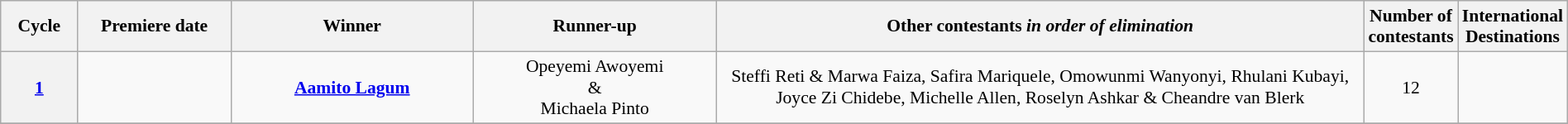<table class="wikitable" style="font-size:90%; width:100%; text-align: center;">
<tr>
<th style="width:5%;">Cycle</th>
<th style="width:10%;">Premiere date</th>
<th width=16%>Winner</th>
<th width=16%>Runner-up</th>
<th style="width:43%;">Other contestants <em>in order of elimination</em></th>
<th style="width:3%;">Number of contestants</th>
<th style="width:8%;">International Destinations</th>
</tr>
<tr>
<th><a href='#'>1</a></th>
<td></td>
<td><strong><a href='#'>Aamito Lagum</a></strong></td>
<td>Opeyemi Awoyemi<br>&<br>Michaela Pinto</td>
<td>Steffi Reti & Marwa Faiza, Safira Mariquele, Omowunmi Wanyonyi, Rhulani Kubayi, Joyce Zi Chidebe, Michelle Allen, Roselyn Ashkar & Cheandre van Blerk</td>
<td>12</td>
<td></td>
</tr>
<tr style="background: #D0E6FF">
</tr>
</table>
